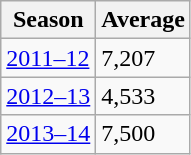<table class="wikitable">
<tr>
<th>Season</th>
<th>Average</th>
</tr>
<tr>
<td><a href='#'>2011–12</a></td>
<td>7,207 </td>
</tr>
<tr>
<td><a href='#'>2012–13</a></td>
<td>4,533 </td>
</tr>
<tr>
<td><a href='#'>2013–14</a></td>
<td>7,500 </td>
</tr>
</table>
